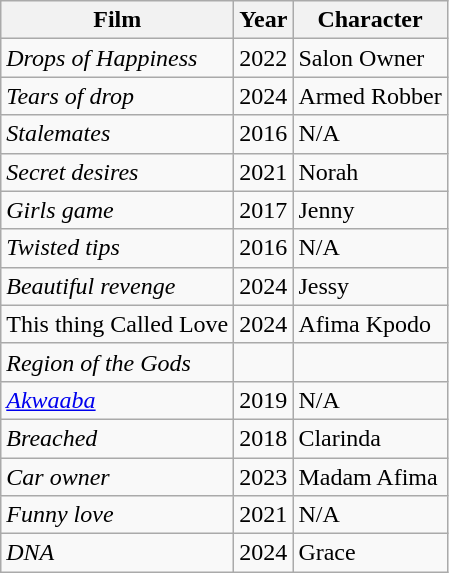<table class="wikitable">
<tr>
<th>Film</th>
<th>Year</th>
<th>Character</th>
</tr>
<tr>
<td><em>Drops of Happiness</em></td>
<td>2022</td>
<td>Salon Owner</td>
</tr>
<tr>
<td><em>Tears of drop</em></td>
<td>2024</td>
<td>Armed Robber</td>
</tr>
<tr>
<td><em>Stalemates</em></td>
<td>2016</td>
<td>N/A</td>
</tr>
<tr>
<td><em>Secret desires</em></td>
<td>2021</td>
<td>Norah</td>
</tr>
<tr>
<td><em>Girls game</em></td>
<td>2017</td>
<td>Jenny</td>
</tr>
<tr>
<td><em>Twisted tips</em></td>
<td>2016</td>
<td>N/A</td>
</tr>
<tr>
<td><em>Beautiful revenge</em></td>
<td>2024</td>
<td>Jessy</td>
</tr>
<tr>
<td>This thing Called Love</td>
<td>2024</td>
<td>Afima Kpodo</td>
</tr>
<tr>
<td><em>Region of the Gods</em></td>
<td></td>
<td></td>
</tr>
<tr>
<td><a href='#'><em>Akwaaba</em></a></td>
<td>2019</td>
<td>N/A</td>
</tr>
<tr>
<td><em>Breached</em></td>
<td>2018</td>
<td>Clarinda</td>
</tr>
<tr>
<td><em>Car owner</em></td>
<td>2023</td>
<td>Madam Afima</td>
</tr>
<tr>
<td><em>Funny love</em></td>
<td>2021</td>
<td>N/A</td>
</tr>
<tr>
<td><em>DNA</em></td>
<td>2024</td>
<td>Grace</td>
</tr>
</table>
